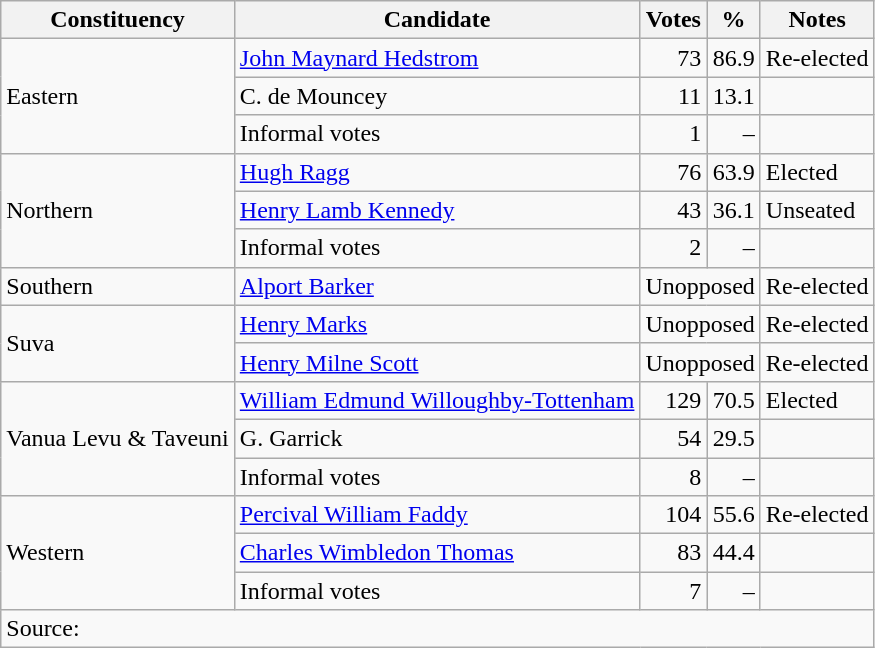<table class=wikitable style=text-align:right>
<tr>
<th>Constituency</th>
<th>Candidate</th>
<th>Votes</th>
<th>%</th>
<th>Notes</th>
</tr>
<tr>
<td align=left rowspan=3>Eastern</td>
<td align=left><a href='#'>John Maynard Hedstrom</a></td>
<td>73</td>
<td>86.9</td>
<td align=left>Re-elected</td>
</tr>
<tr>
<td align=left>C. de Mouncey</td>
<td>11</td>
<td>13.1</td>
<td></td>
</tr>
<tr>
<td align=left>Informal votes</td>
<td>1</td>
<td>–</td>
<td></td>
</tr>
<tr>
<td align=left rowspan=3>Northern</td>
<td align=left><a href='#'>Hugh Ragg</a></td>
<td>76</td>
<td>63.9</td>
<td align=left>Elected</td>
</tr>
<tr>
<td align=left><a href='#'>Henry Lamb Kennedy</a></td>
<td>43</td>
<td>36.1</td>
<td align=left>Unseated</td>
</tr>
<tr>
<td align=left>Informal votes</td>
<td>2</td>
<td>–</td>
<td></td>
</tr>
<tr>
<td align=left>Southern</td>
<td align=left><a href='#'>Alport Barker</a></td>
<td colspan=2 align=center>Unopposed</td>
<td align=left>Re-elected</td>
</tr>
<tr>
<td align=left rowspan=2>Suva</td>
<td align=left><a href='#'>Henry Marks</a></td>
<td colspan=2 align=center>Unopposed</td>
<td align=left>Re-elected</td>
</tr>
<tr>
<td align=left><a href='#'>Henry Milne Scott</a></td>
<td colspan=2 align=center>Unopposed</td>
<td align=left>Re-elected</td>
</tr>
<tr>
<td align=left rowspan=3>Vanua Levu & Taveuni</td>
<td align=left><a href='#'>William Edmund Willoughby-Tottenham</a></td>
<td>129</td>
<td>70.5</td>
<td align=left>Elected</td>
</tr>
<tr>
<td align=left>G. Garrick</td>
<td>54</td>
<td>29.5</td>
<td></td>
</tr>
<tr>
<td align=left>Informal votes</td>
<td>8</td>
<td>–</td>
<td></td>
</tr>
<tr>
<td align=left rowspan=3>Western</td>
<td align=left><a href='#'>Percival William Faddy</a></td>
<td>104</td>
<td>55.6</td>
<td align=left>Re-elected</td>
</tr>
<tr>
<td align=left><a href='#'>Charles Wimbledon Thomas</a></td>
<td>83</td>
<td>44.4</td>
<td align=left></td>
</tr>
<tr>
<td align=left>Informal votes</td>
<td>7</td>
<td>–</td>
<td></td>
</tr>
<tr>
<td align=left colspan=5>Source: </td>
</tr>
</table>
